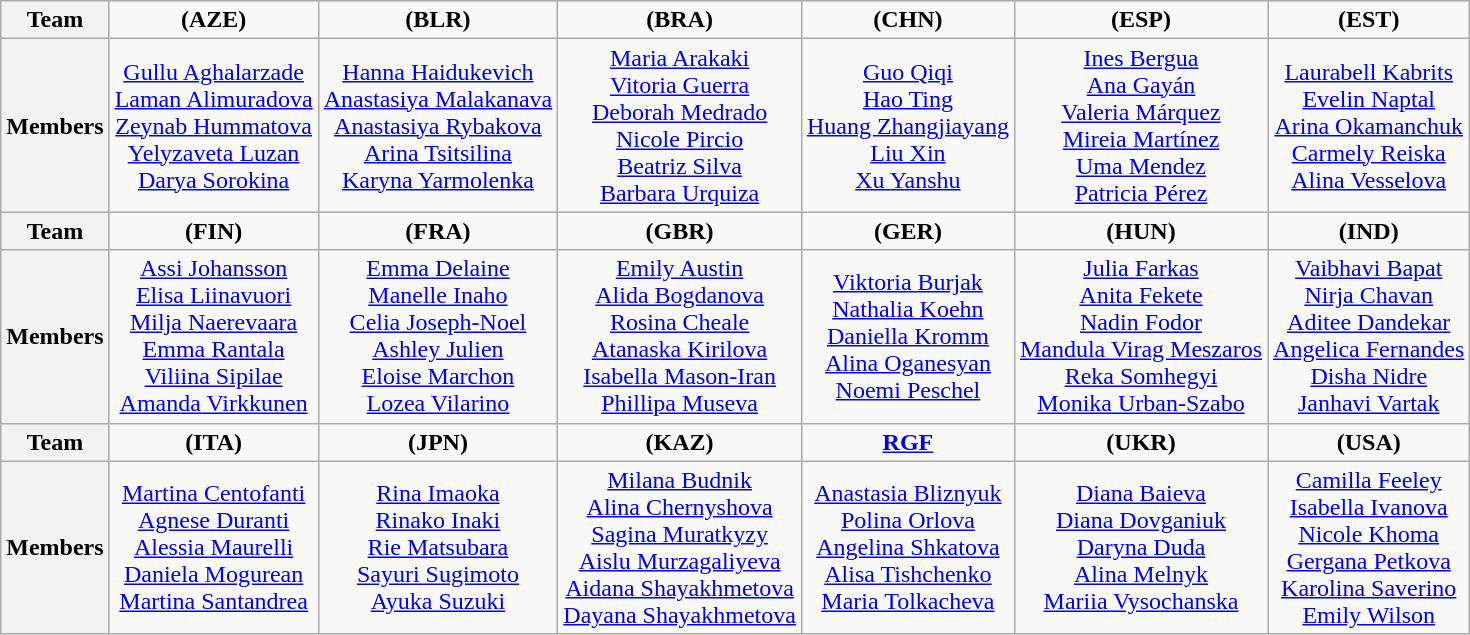<table class="wikitable" style="text-align:center">
<tr>
<th>Team</th>
<td><strong> (AZE)</strong></td>
<td><strong> (BLR)</strong></td>
<td><strong> (BRA)</strong></td>
<td><strong> (CHN)</strong></td>
<td><strong> (ESP)</strong></td>
<td><strong> (EST)</strong></td>
</tr>
<tr>
<th>Members</th>
<td><a href='#'>Gullu Aghalarzade</a> <br><a href='#'>Laman Alimuradova</a><br><a href='#'>Zeynab Hummatova</a><br><a href='#'>Yelyzaveta Luzan</a><br><a href='#'>Darya Sorokina</a></td>
<td><a href='#'>Hanna Haidukevich</a><br><a href='#'>Anastasiya Malakanava</a><br><a href='#'>Anastasiya Rybakova</a><br><a href='#'>Arina Tsitsilina</a><br><a href='#'>Karyna Yarmolenka</a></td>
<td><a href='#'>Maria Arakaki</a><br><a href='#'>Vitoria Guerra</a><br><a href='#'>Deborah Medrado</a><br><a href='#'>Nicole Pircio</a><br><a href='#'>Beatriz Silva</a><br><a href='#'>Barbara Urquiza</a></td>
<td><a href='#'>Guo Qiqi</a><br><a href='#'>Hao Ting</a><br><a href='#'>Huang Zhangjiayang</a><br><a href='#'>Liu Xin</a><br><a href='#'>Xu Yanshu</a></td>
<td><a href='#'>Ines Bergua</a><br><a href='#'>Ana Gayán</a><br><a href='#'>Valeria Márquez</a><br><a href='#'>Mireia Martínez</a><br><a href='#'>Uma Mendez</a><br><a href='#'>Patricia Pérez</a></td>
<td><a href='#'>Laurabell Kabrits</a><br><a href='#'>Evelin Naptal</a><br><a href='#'>Arina Okamanchuk</a><br><a href='#'>Carmely Reiska</a><br><a href='#'>Alina Vesselova</a></td>
</tr>
<tr>
<th>Team</th>
<td><strong> (FIN)</strong></td>
<td><strong> (FRA)</strong></td>
<td><strong> (GBR)</strong></td>
<td><strong> (GER)</strong></td>
<td><strong> (HUN)</strong></td>
<td><strong> (IND)</strong></td>
</tr>
<tr>
<th>Members</th>
<td><a href='#'>Assi Johansson</a><br><a href='#'>Elisa Liinavuori</a><br><a href='#'>Milja Naerevaara</a><br><a href='#'>Emma Rantala</a><br><a href='#'>Viliina Sipilae</a><br><a href='#'>Amanda Virkkunen</a></td>
<td><a href='#'>Emma Delaine</a><br><a href='#'>Manelle Inaho</a><br><a href='#'>Celia Joseph-Noel</a><br><a href='#'>Ashley Julien</a><br><a href='#'>Eloise Marchon</a><br><a href='#'>Lozea Vilarino</a></td>
<td><a href='#'>Emily Austin</a><br><a href='#'>Alida Bogdanova</a><br><a href='#'>Rosina Cheale</a><br><a href='#'>Atanaska Kirilova</a><br><a href='#'>Isabella Mason-Iran</a><br><a href='#'>Phillipa Museva</a></td>
<td><a href='#'>Viktoria Burjak</a><br><a href='#'>Nathalia Koehn</a><br><a href='#'>Daniella Kromm</a><br><a href='#'>Alina Oganesyan</a><br><a href='#'>Noemi Peschel</a></td>
<td><a href='#'>Julia Farkas</a><br><a href='#'>Anita Fekete</a><br><a href='#'>Nadin Fodor</a><br><a href='#'>Mandula Virag Meszaros</a><br><a href='#'>Reka Somhegyi</a><br><a href='#'>Monika Urban-Szabo</a></td>
<td><a href='#'>Vaibhavi Bapat</a><br><a href='#'>Nirja Chavan</a><br><a href='#'>Aditee Dandekar</a><br><a href='#'>Angelica Fernandes</a><br><a href='#'>Disha Nidre</a><br><a href='#'>Janhavi Vartak</a></td>
</tr>
<tr>
<th>Team</th>
<td><strong> (ITA)</strong></td>
<td><strong> (JPN)</strong></td>
<td><strong> (KAZ)</strong></td>
<td><strong> <a href='#'>RGF</a></strong></td>
<td><strong> (UKR)</strong></td>
<td><strong> (USA)</strong></td>
</tr>
<tr>
<th>Members</th>
<td><a href='#'>Martina Centofanti</a><br><a href='#'>Agnese Duranti</a><br><a href='#'>Alessia Maurelli</a><br><a href='#'>Daniela Mogurean</a><br><a href='#'>Martina Santandrea</a></td>
<td><a href='#'>Rina Imaoka</a><br><a href='#'>Rinako Inaki</a><br><a href='#'>Rie Matsubara</a><br><a href='#'>Sayuri Sugimoto</a><br><a href='#'>Ayuka Suzuki</a></td>
<td><a href='#'>Milana Budnik</a><br><a href='#'>Alina Chernyshova</a><br><a href='#'>Sagina Muratkyzy</a><br><a href='#'>Aislu Murzagaliyeva</a><br><a href='#'>Aidana Shayakhmetova</a><br><a href='#'>Dayana Shayakhmetova</a></td>
<td><a href='#'>Anastasia Bliznyuk</a><br><a href='#'>Polina Orlova</a><br><a href='#'>Angelina Shkatova</a><br><a href='#'>Alisa Tishchenko</a><br><a href='#'>Maria Tolkacheva</a></td>
<td><a href='#'>Diana Baieva</a><br><a href='#'>Diana Dovganiuk</a><br><a href='#'>Daryna Duda</a><br><a href='#'>Alina Melnyk</a><br><a href='#'>Mariia Vysochanska</a></td>
<td><a href='#'>Camilla Feeley</a><br><a href='#'>Isabella Ivanova</a><br><a href='#'>Nicole Khoma</a><br><a href='#'>Gergana Petkova</a><br><a href='#'>Karolina Saverino</a><br><a href='#'>Emily Wilson</a></td>
</tr>
</table>
